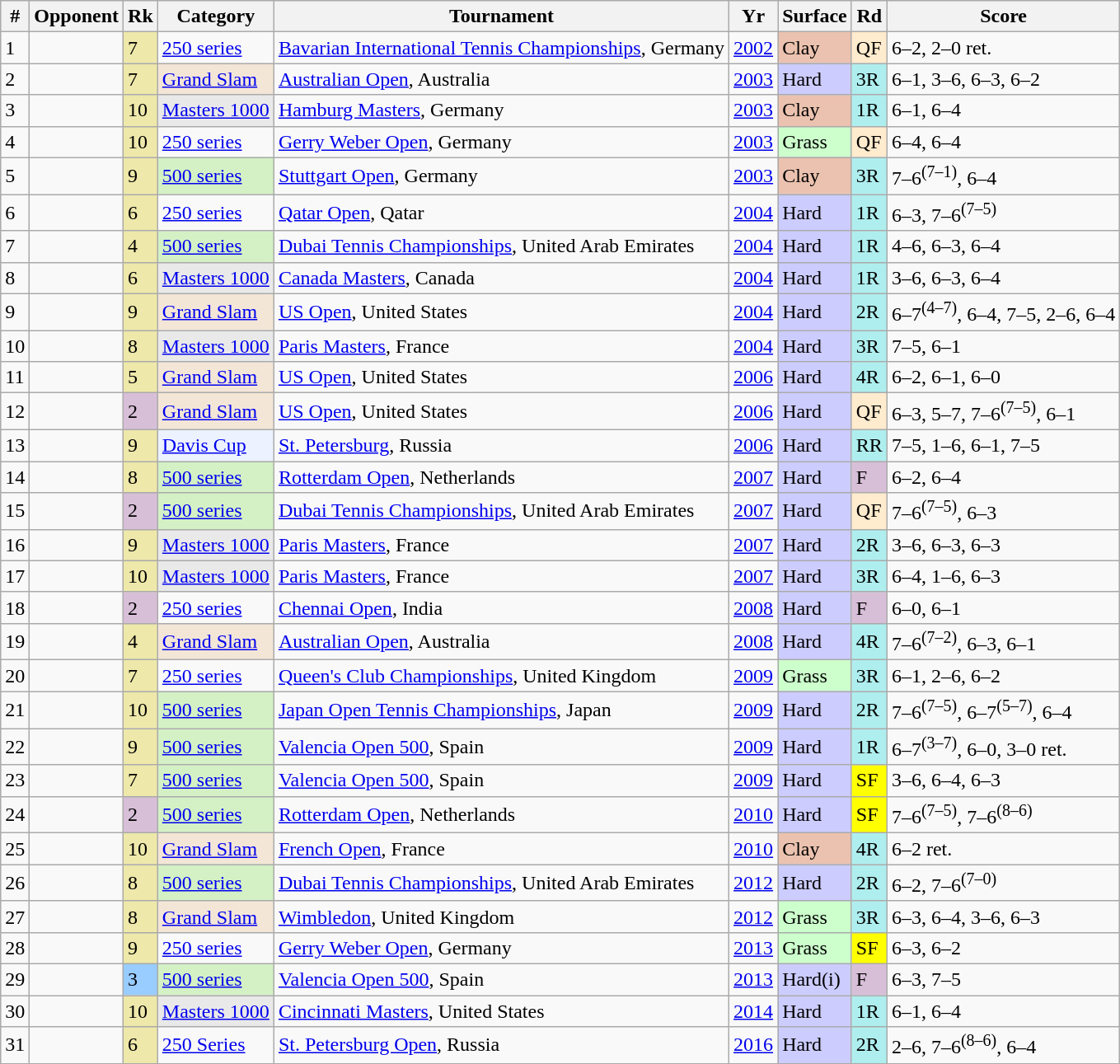<table class="wikitable sortable">
<tr>
<th scope="col">#</th>
<th scope="col">Opponent</th>
<th scope="col">Rk</th>
<th scope="col">Category</th>
<th scope="col">Tournament</th>
<th scope="col">Yr</th>
<th scope="col">Surface</th>
<th scope="col">Rd</th>
<th scope="col" class="unsortable">Score</th>
</tr>
<tr>
<td>1</td>
<td data-sort-value="Haas, T"></td>
<td bgcolor=EEE8AA>7</td>
<td><a href='#'>250 series</a></td>
<td><a href='#'>Bavarian International Tennis Championships</a>, Germany</td>
<td><a href='#'>2002</a></td>
<td bgcolor=EBC2AF>Clay</td>
<td bgcolor=ffebcd data-sort-value="6R">QF</td>
<td>6–2, 2–0 ret.</td>
</tr>
<tr>
<td>2</td>
<td data-sort-value="Novak, J"></td>
<td bgcolor=EEE8AA>7</td>
<td bgcolor=f3e6d7><a href='#'>Grand Slam</a></td>
<td><a href='#'>Australian Open</a>, Australia</td>
<td><a href='#'>2003</a></td>
<td bgcolor=CCCCFF>Hard</td>
<td bgcolor=afeeee data-sort-value="4R">3R</td>
<td>6–1, 3–6, 6–3, 6–2</td>
</tr>
<tr>
<td>3</td>
<td data-sort-value="Novak, J"></td>
<td bgcolor=EEE8AA>10</td>
<td bgcolor=e9e9e9><a href='#'>Masters 1000</a></td>
<td><a href='#'>Hamburg Masters</a>, Germany</td>
<td><a href='#'>2003</a></td>
<td bgcolor=EBC2AF>Clay</td>
<td bgcolor=afeeee data-sort-value="2R">1R</td>
<td>6–1, 6–4</td>
</tr>
<tr>
<td>4</td>
<td data-sort-value="Novak, J"></td>
<td bgcolor=EEE8AA>10</td>
<td><a href='#'>250 series</a></td>
<td><a href='#'>Gerry Weber Open</a>, Germany</td>
<td><a href='#'>2003</a></td>
<td bgcolor=CCFFCC>Grass</td>
<td bgcolor=ffebcd data-sort-value="6R">QF</td>
<td>6–4, 6–4</td>
</tr>
<tr>
<td>5</td>
<td data-sort-value="Novak, J"></td>
<td bgcolor=EEE8AA>9</td>
<td bgcolor=d4f1c5><a href='#'>500 series</a></td>
<td><a href='#'>Stuttgart Open</a>, Germany</td>
<td><a href='#'>2003</a></td>
<td bgcolor=EBC2AF>Clay</td>
<td bgcolor=afeeee data-sort-value="4R">3R</td>
<td>7–6<sup>(7–1)</sup>, 6–4</td>
</tr>
<tr>
<td>6</td>
<td data-sort-value="Schüttler, R"></td>
<td bgcolor=EEE8AA>6</td>
<td><a href='#'>250 series</a></td>
<td><a href='#'>Qatar Open</a>, Qatar</td>
<td><a href='#'>2004</a></td>
<td bgcolor=CCCCFF>Hard</td>
<td bgcolor=afeeee data-sort-value="2R">1R</td>
<td>6–3, 7–6<sup>(7–5)</sup></td>
</tr>
<tr>
<td>7</td>
<td data-sort-value="Coria, G"></td>
<td bgcolor=EEE8AA>4</td>
<td bgcolor=d4f1c5><a href='#'>500 series</a></td>
<td><a href='#'>Dubai Tennis Championships</a>, United Arab Emirates</td>
<td><a href='#'>2004</a></td>
<td bgcolor=CCCCFF>Hard</td>
<td bgcolor=afeeee data-sort-value="2R">1R</td>
<td>4–6, 6–3, 6–4</td>
</tr>
<tr>
<td>8</td>
<td data-sort-value="Nalbandian, D"></td>
<td bgcolor=EEE8AA>6</td>
<td bgcolor=e9e9e9><a href='#'>Masters 1000</a></td>
<td><a href='#'>Canada Masters</a>, Canada</td>
<td><a href='#'>2004</a></td>
<td bgcolor=CCCCFF>Hard</td>
<td bgcolor=afeeee data-sort-value="2R">1R</td>
<td>3–6, 6–3, 6–4</td>
</tr>
<tr>
<td>9</td>
<td data-sort-value="Nalbandian, D"></td>
<td bgcolor=EEE8AA>9</td>
<td bgcolor=f3e6d7><a href='#'>Grand Slam</a></td>
<td><a href='#'>US Open</a>, United States</td>
<td><a href='#'>2004</a></td>
<td bgcolor=CCCCFF>Hard</td>
<td bgcolor=afeeee data-sort-value="3R">2R</td>
<td>6–7<sup>(4–7)</sup>, 6–4, 7–5, 2–6, 6–4</td>
</tr>
<tr>
<td>10</td>
<td data-sort-value="Henman, T"></td>
<td bgcolor=EEE8AA>8</td>
<td bgcolor=e9e9e9><a href='#'>Masters 1000</a></td>
<td><a href='#'>Paris Masters</a>, France</td>
<td><a href='#'>2004</a></td>
<td bgcolor=CCCCFF>Hard</td>
<td bgcolor=afeeee data-sort-value="4R">3R</td>
<td>7–5, 6–1</td>
</tr>
<tr>
<td>11</td>
<td data-sort-value="Robredo, T"></td>
<td bgcolor=EEE8AA>5</td>
<td bgcolor=f3e6d7><a href='#'>Grand Slam</a></td>
<td><a href='#'>US Open</a>, United States</td>
<td><a href='#'>2006</a></td>
<td bgcolor=CCCCFF>Hard</td>
<td bgcolor=afeeee data-sort-value="5R">4R</td>
<td>6–2, 6–1, 6–0</td>
</tr>
<tr>
<td>12</td>
<td data-sort-value="Nadal, R"></td>
<td bgcolor=thistle>2</td>
<td bgcolor=f3e6d7><a href='#'>Grand Slam</a></td>
<td><a href='#'>US Open</a>, United States</td>
<td><a href='#'>2006</a></td>
<td bgcolor=CCCCFF>Hard</td>
<td bgcolor=ffebcd data-sort-value="6R">QF</td>
<td>6–3, 5–7, 7–6<sup>(7–5)</sup>, 6–1</td>
</tr>
<tr>
<td>13</td>
<td data-sort-value="Blake, J"></td>
<td bgcolor=EEE8AA>9</td>
<td bgcolor=ecf2ff><a href='#'>Davis Cup</a></td>
<td><a href='#'>St. Petersburg</a>, Russia</td>
<td><a href='#'>2006</a></td>
<td bgcolor=CCCCFF>Hard</td>
<td bgcolor=afeeee data-sort-value="1R">RR</td>
<td>7–5, 1–6, 6–1, 7–5</td>
</tr>
<tr>
<td>14</td>
<td data-sort-value="Ljubicic, I"></td>
<td bgcolor=EEE8AA>8</td>
<td bgcolor=d4f1c5><a href='#'>500 series</a></td>
<td><a href='#'>Rotterdam Open</a>, Netherlands</td>
<td><a href='#'>2007</a></td>
<td bgcolor=CCCCFF>Hard</td>
<td bgcolor=thistle data-sort-value="8R">F</td>
<td>6–2, 6–4</td>
</tr>
<tr>
<td>15</td>
<td data-sort-value="Nadal, R"></td>
<td bgcolor=thistle>2</td>
<td bgcolor=d4f1c5><a href='#'>500 series</a></td>
<td><a href='#'>Dubai Tennis Championships</a>, United Arab Emirates</td>
<td><a href='#'>2007</a></td>
<td bgcolor=CCCCFF>Hard</td>
<td bgcolor=ffebcd data-sort-value="6R">QF</td>
<td>7–6<sup>(7–5)</sup>, 6–3</td>
</tr>
<tr>
<td>16</td>
<td data-sort-value="Gonzalez, F"></td>
<td bgcolor=EEE8AA>9</td>
<td bgcolor=e9e9e9><a href='#'>Masters 1000</a></td>
<td><a href='#'>Paris Masters</a>, France</td>
<td><a href='#'>2007</a></td>
<td bgcolor=CCCCFF>Hard</td>
<td bgcolor=afeeee data-sort-value="3R">2R</td>
<td>3–6, 6–3, 6–3</td>
</tr>
<tr>
<td>17</td>
<td data-sort-value="Haas, T"></td>
<td bgcolor=EEE8AA>10</td>
<td bgcolor=e9e9e9><a href='#'>Masters 1000</a></td>
<td><a href='#'>Paris Masters</a>, France</td>
<td><a href='#'>2007</a></td>
<td bgcolor=CCCCFF>Hard</td>
<td bgcolor=afeeee data-sort-value="4R">3R</td>
<td>6–4, 1–6, 6–3</td>
</tr>
<tr>
<td>18</td>
<td data-sort-value="Nadal, R"></td>
<td bgcolor=thistle>2</td>
<td><a href='#'>250 series</a></td>
<td><a href='#'>Chennai Open</a>, India</td>
<td><a href='#'>2008</a></td>
<td bgcolor=CCCCFF>Hard</td>
<td bgcolor=thistle data-sort-value="8R">F</td>
<td>6–0, 6–1</td>
</tr>
<tr>
<td>19</td>
<td data-sort-value="Davydenko, N"></td>
<td bgcolor=EEE8AA>4</td>
<td bgcolor=f3e6d7><a href='#'>Grand Slam</a></td>
<td><a href='#'>Australian Open</a>, Australia</td>
<td><a href='#'>2008</a></td>
<td bgcolor=CCCCFF>Hard</td>
<td bgcolor=afeeee data-sort-value="5R">4R</td>
<td>7–6<sup>(7–2)</sup>, 6–3, 6–1</td>
</tr>
<tr>
<td>20</td>
<td data-sort-value="Simon, G"></td>
<td bgcolor=EEE8AA>7</td>
<td><a href='#'>250 series</a></td>
<td><a href='#'>Queen's Club Championships</a>, United Kingdom</td>
<td><a href='#'>2009</a></td>
<td bgcolor=CCFFCC>Grass</td>
<td bgcolor=afeeee data-sort-value="4R">3R</td>
<td>6–1, 2–6, 6–2</td>
</tr>
<tr>
<td>21</td>
<td data-sort-value="Simon, G"></td>
<td bgcolor=EEE8AA>10</td>
<td bgcolor=d4f1c5><a href='#'>500 series</a></td>
<td><a href='#'>Japan Open Tennis Championships</a>, Japan</td>
<td><a href='#'>2009</a></td>
<td bgcolor=CCCCFF>Hard</td>
<td bgcolor=afeeee data-sort-value="3R">2R</td>
<td>7–6<sup>(7–5)</sup>, 6–7<sup>(5–7)</sup>, 6–4</td>
</tr>
<tr>
<td>22</td>
<td data-sort-value="Tsonga, J"></td>
<td bgcolor=EEE8AA>9</td>
<td bgcolor=d4f1c5><a href='#'>500 series</a></td>
<td><a href='#'>Valencia Open 500</a>, Spain</td>
<td><a href='#'>2009</a></td>
<td bgcolor=CCCCFF>Hard</td>
<td bgcolor=afeeee data-sort-value="2R">1R</td>
<td>6–7<sup>(3–7)</sup>, 6–0, 3–0 ret.</td>
</tr>
<tr>
<td>23</td>
<td data-sort-value="Davydenko, N"></td>
<td bgcolor=EEE8AA>7</td>
<td bgcolor=d4f1c5><a href='#'>500 series</a></td>
<td><a href='#'>Valencia Open 500</a>, Spain</td>
<td><a href='#'>2009</a></td>
<td bgcolor=CCCCFF>Hard</td>
<td bgcolor=yellow data-sort-value="7R">SF</td>
<td>3–6, 6–4, 6–3</td>
</tr>
<tr>
<td>24</td>
<td data-sort-value="Djokovic, N"></td>
<td bgcolor=thistle>2</td>
<td bgcolor=d4f1c5><a href='#'>500 series</a></td>
<td><a href='#'>Rotterdam Open</a>, Netherlands</td>
<td><a href='#'>2010</a></td>
<td bgcolor=CCCCFF>Hard</td>
<td bgcolor=yellow data-sort-value="7R">SF</td>
<td>7–6<sup>(7–5)</sup>, 7–6<sup>(8–6)</sup></td>
</tr>
<tr>
<td>25</td>
<td data-sort-value="Tsonga, J"></td>
<td bgcolor=EEE8AA>10</td>
<td bgcolor=f3e6d7><a href='#'>Grand Slam</a></td>
<td><a href='#'>French Open</a>, France</td>
<td><a href='#'>2010</a></td>
<td bgcolor=EBC2AF>Clay</td>
<td bgcolor=afeeee data-sort-value="5R">4R</td>
<td>6–2 ret.</td>
</tr>
<tr>
<td>26</td>
<td data-sort-value="Fish, M"></td>
<td bgcolor=EEE8AA>8</td>
<td bgcolor=d4f1c5><a href='#'>500 series</a></td>
<td><a href='#'>Dubai Tennis Championships</a>, United Arab Emirates</td>
<td><a href='#'>2012</a></td>
<td bgcolor=CCCCFF>Hard</td>
<td bgcolor=afeeee data-sort-value="3R">2R</td>
<td>6–2, 7–6<sup>(7–0)</sup></td>
</tr>
<tr>
<td>27</td>
<td data-sort-value="Tipsarevic, J"></td>
<td bgcolor=EEE8AA>8</td>
<td bgcolor=f3e6d7><a href='#'>Grand Slam</a></td>
<td><a href='#'>Wimbledon</a>, United Kingdom</td>
<td><a href='#'>2012</a></td>
<td bgcolor=CCFFCC>Grass</td>
<td bgcolor=afeeee data-sort-value="4R">3R</td>
<td>6–3, 6–4, 3–6, 6–3</td>
</tr>
<tr>
<td>28</td>
<td data-sort-value="Gasquet, R"></td>
<td bgcolor=EEE8AA>9</td>
<td><a href='#'>250 series</a></td>
<td><a href='#'>Gerry Weber Open</a>, Germany</td>
<td><a href='#'>2013</a></td>
<td bgcolor=CCFFCC>Grass</td>
<td bgcolor=yellow data-sort-value="7R">SF</td>
<td>6–3, 6–2</td>
</tr>
<tr>
<td>29</td>
<td data-sort-value="Ferrer, D"></td>
<td bgcolor=99ccff>3</td>
<td bgcolor=d4f1c5><a href='#'>500 series</a></td>
<td><a href='#'>Valencia Open 500</a>, Spain</td>
<td><a href='#'>2013</a></td>
<td bgcolor=CCCCFF>Hard(i)</td>
<td bgcolor=thistle data-sort-value="8R">F</td>
<td>6–3, 7–5</td>
</tr>
<tr>
<td>30</td>
<td data-sort-value="Tsonga, J"></td>
<td bgcolor=EEE8AA>10</td>
<td bgcolor=e9e9e9><a href='#'>Masters 1000</a></td>
<td><a href='#'>Cincinnati Masters</a>, United States</td>
<td><a href='#'>2014</a></td>
<td bgcolor=CCCCFF>Hard</td>
<td bgcolor=afeeee data-sort-value="2R">1R</td>
<td>6–1, 6–4</td>
</tr>
<tr>
<td>31</td>
<td data-sort-value="Raonic, M"></td>
<td bgcolor=EEE8AA>6</td>
<td><a href='#'>250 Series</a></td>
<td><a href='#'>St. Petersburg Open</a>, Russia</td>
<td><a href='#'>2016</a></td>
<td bgcolor=CCCCFF>Hard</td>
<td bgcolor=afeeee data-sort-value="2R">2R</td>
<td>2–6, 7–6<sup>(8–6)</sup>, 6–4</td>
</tr>
</table>
